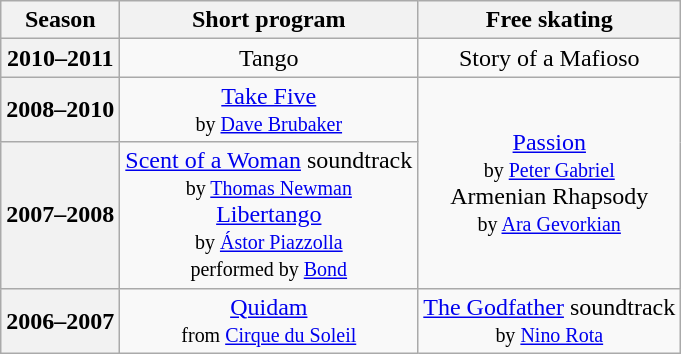<table class="wikitable" style="text-align:center">
<tr>
<th>Season</th>
<th>Short program</th>
<th>Free skating</th>
</tr>
<tr>
<th>2010–2011</th>
<td>Tango</td>
<td>Story of a Mafioso</td>
</tr>
<tr>
<th>2008–2010</th>
<td><a href='#'>Take Five</a> <br> <small> by <a href='#'>Dave Brubaker</a> </small></td>
<td rowspan=2><a href='#'>Passion</a> <br> <small>by <a href='#'>Peter Gabriel</a> </small> <br> Armenian Rhapsody <br> <small>by <a href='#'>Ara Gevorkian</a> </small></td>
</tr>
<tr>
<th>2007–2008</th>
<td><a href='#'>Scent of a Woman</a> soundtrack <br> <small> by <a href='#'>Thomas Newman</a> </small> <br> <a href='#'>Libertango</a> <br> <small> by <a href='#'>Ástor Piazzolla</a> <br> performed by <a href='#'>Bond</a></small></td>
</tr>
<tr>
<th>2006–2007</th>
<td><a href='#'>Quidam</a> <br> <small> from <a href='#'>Cirque du Soleil</a></small></td>
<td><a href='#'>The Godfather</a> soundtrack  <br> <small> by <a href='#'>Nino Rota</a></small></td>
</tr>
</table>
